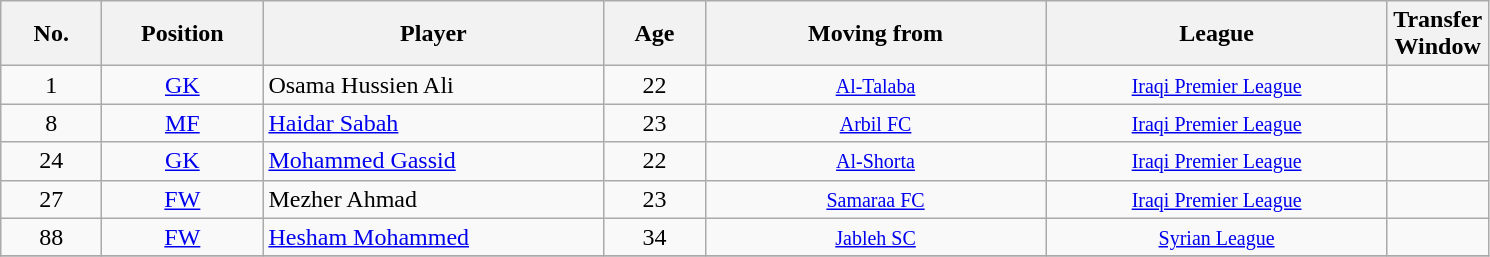<table class="wikitable sortable" style="text-align: center;">
<tr>
<th width=60><strong>No.</strong></th>
<th width=100><strong>Position</strong></th>
<th width=220><strong>Player</strong></th>
<th width=60><strong>Age</strong></th>
<th width=220><strong>Moving from</strong></th>
<th width=220><strong>League</strong></th>
<th width=60><strong>Transfer Window</strong></th>
</tr>
<tr ||>
<td>1</td>
<td style="text-align:center"><a href='#'>GK</a></td>
<td style="text-align:left"> Osama Hussien Ali</td>
<td>22</td>
<td><small><a href='#'>Al-Talaba</a></small></td>
<td><small><a href='#'>Iraqi Premier League</a></small></td>
<td></td>
</tr>
<tr>
<td>8</td>
<td style="text-align:center"><a href='#'>MF</a></td>
<td style="text-align:left"> <a href='#'>Haidar Sabah</a></td>
<td>23</td>
<td><small><a href='#'>Arbil FC</a></small></td>
<td><small><a href='#'>Iraqi Premier League</a></small></td>
<td></td>
</tr>
<tr>
<td>24</td>
<td style="text-align:center"><a href='#'>GK</a></td>
<td style="text-align:left"> <a href='#'>Mohammed Gassid</a></td>
<td>22</td>
<td><small><a href='#'>Al-Shorta</a></small></td>
<td><small><a href='#'>Iraqi Premier League</a></small></td>
<td></td>
</tr>
<tr>
<td>27</td>
<td style="text-align:center"><a href='#'>FW</a></td>
<td style="text-align:left"> Mezher Ahmad</td>
<td>23</td>
<td><small><a href='#'>Samaraa FC</a></small></td>
<td><small><a href='#'>Iraqi Premier League</a></small></td>
<td></td>
</tr>
<tr>
<td>88</td>
<td style="text-align:center"><a href='#'>FW</a></td>
<td style="text-align:left"> <a href='#'>Hesham Mohammed</a></td>
<td>34</td>
<td><small><a href='#'>Jableh SC</a></small></td>
<td><small><a href='#'>Syrian League</a></small></td>
<td></td>
</tr>
<tr>
</tr>
</table>
